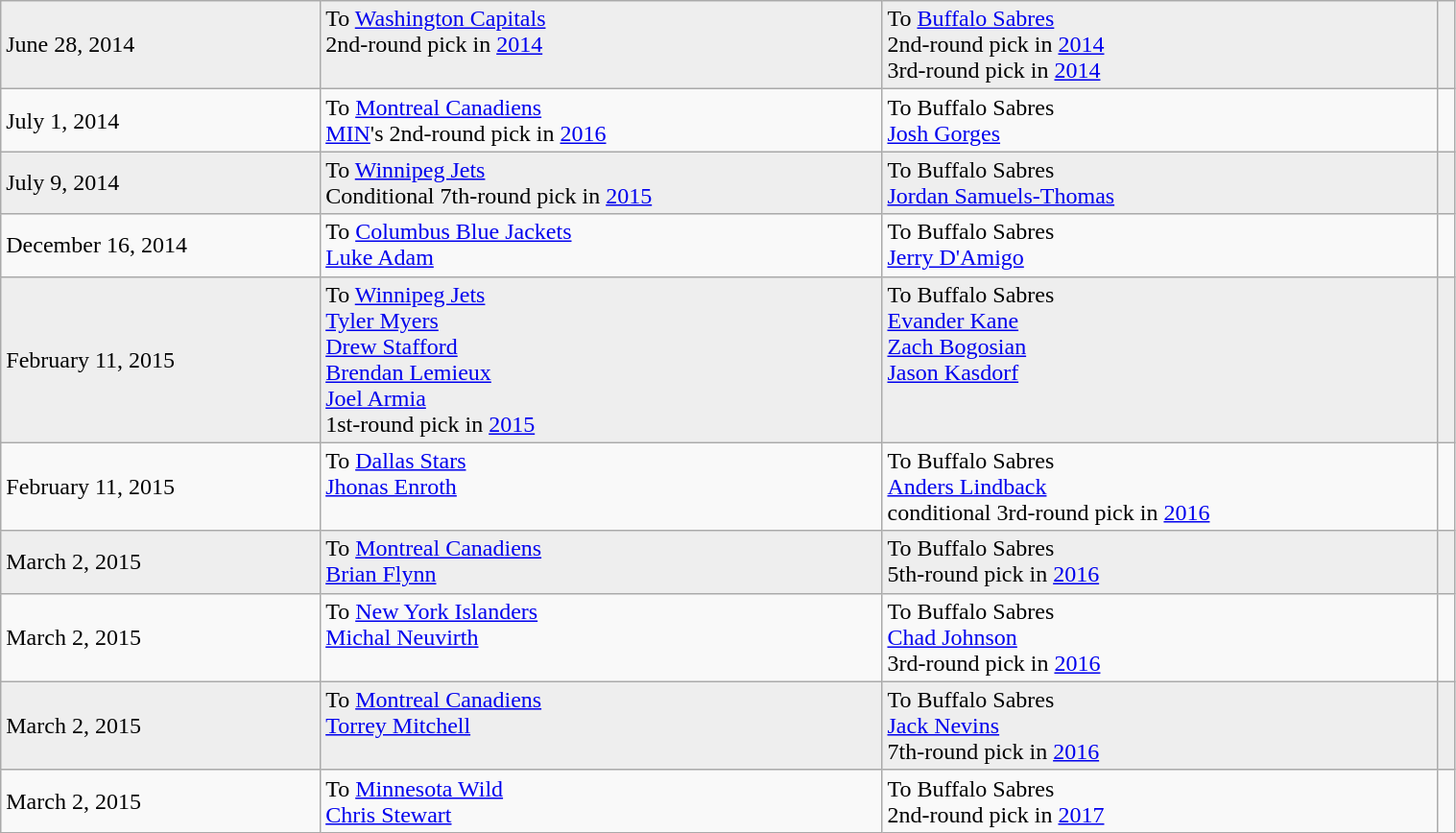<table class="wikitable" style="border:1px solid #999999; width:80%;">
<tr bgcolor="eeeeee">
<td>June 28, 2014</td>
<td valign="top">To <a href='#'>Washington Capitals</a><br>2nd-round pick in <a href='#'>2014</a></td>
<td valign="top">To <a href='#'>Buffalo Sabres</a><br>2nd-round pick in <a href='#'>2014</a><br>3rd-round pick in <a href='#'>2014</a></td>
<td></td>
</tr>
<tr>
<td>July 1, 2014</td>
<td valign="top">To <a href='#'>Montreal Canadiens</a><br><a href='#'>MIN</a>'s 2nd-round pick in <a href='#'>2016</a></td>
<td valign="top">To Buffalo Sabres<br><a href='#'>Josh Gorges</a></td>
<td></td>
</tr>
<tr bgcolor="eeeeee">
<td>July 9, 2014</td>
<td valign="top">To <a href='#'>Winnipeg Jets</a><br>Conditional 7th-round pick in <a href='#'>2015</a></td>
<td valign="top">To Buffalo Sabres<br><a href='#'>Jordan Samuels-Thomas</a></td>
<td></td>
</tr>
<tr>
<td>December 16, 2014</td>
<td valign="top">To <a href='#'>Columbus Blue Jackets</a><br><a href='#'>Luke Adam</a></td>
<td valign="top">To Buffalo Sabres<br><a href='#'>Jerry D'Amigo</a></td>
<td></td>
</tr>
<tr bgcolor="eeeeee">
<td>February 11, 2015</td>
<td valign="top">To <a href='#'>Winnipeg Jets</a><br><a href='#'>Tyler Myers</a><br><a href='#'>Drew Stafford</a><br><a href='#'>Brendan Lemieux</a><br><a href='#'>Joel Armia</a><br>1st-round pick in <a href='#'>2015</a></td>
<td valign="top">To Buffalo Sabres<br><a href='#'>Evander Kane</a><br><a href='#'>Zach Bogosian</a><br><a href='#'>Jason Kasdorf</a></td>
<td></td>
</tr>
<tr>
<td>February 11, 2015</td>
<td valign="top">To <a href='#'>Dallas Stars</a><br><a href='#'>Jhonas Enroth</a></td>
<td valign="top">To Buffalo Sabres<br><a href='#'>Anders Lindback</a><br>conditional 3rd-round pick in <a href='#'>2016</a></td>
<td></td>
</tr>
<tr bgcolor="eeeeee">
<td>March 2, 2015</td>
<td valign="top">To <a href='#'>Montreal Canadiens</a><br><a href='#'>Brian Flynn</a></td>
<td valign="top">To Buffalo Sabres<br>5th-round pick in <a href='#'>2016</a></td>
<td></td>
</tr>
<tr>
<td>March 2, 2015</td>
<td valign="top">To <a href='#'>New York Islanders</a><br><a href='#'>Michal Neuvirth</a></td>
<td valign="top">To Buffalo Sabres<br><a href='#'>Chad Johnson</a><br>3rd-round pick in <a href='#'>2016</a></td>
<td></td>
</tr>
<tr bgcolor="eeeeee">
<td>March 2, 2015</td>
<td valign="top">To <a href='#'>Montreal Canadiens</a><br><a href='#'>Torrey Mitchell</a></td>
<td valign="top">To Buffalo Sabres<br><a href='#'>Jack Nevins</a><br>7th-round pick in <a href='#'>2016</a></td>
<td></td>
</tr>
<tr>
<td>March 2, 2015</td>
<td valign="top">To <a href='#'>Minnesota Wild</a><br><a href='#'>Chris Stewart</a></td>
<td valign="top">To Buffalo Sabres<br>2nd-round pick in <a href='#'>2017</a></td>
<td></td>
</tr>
</table>
